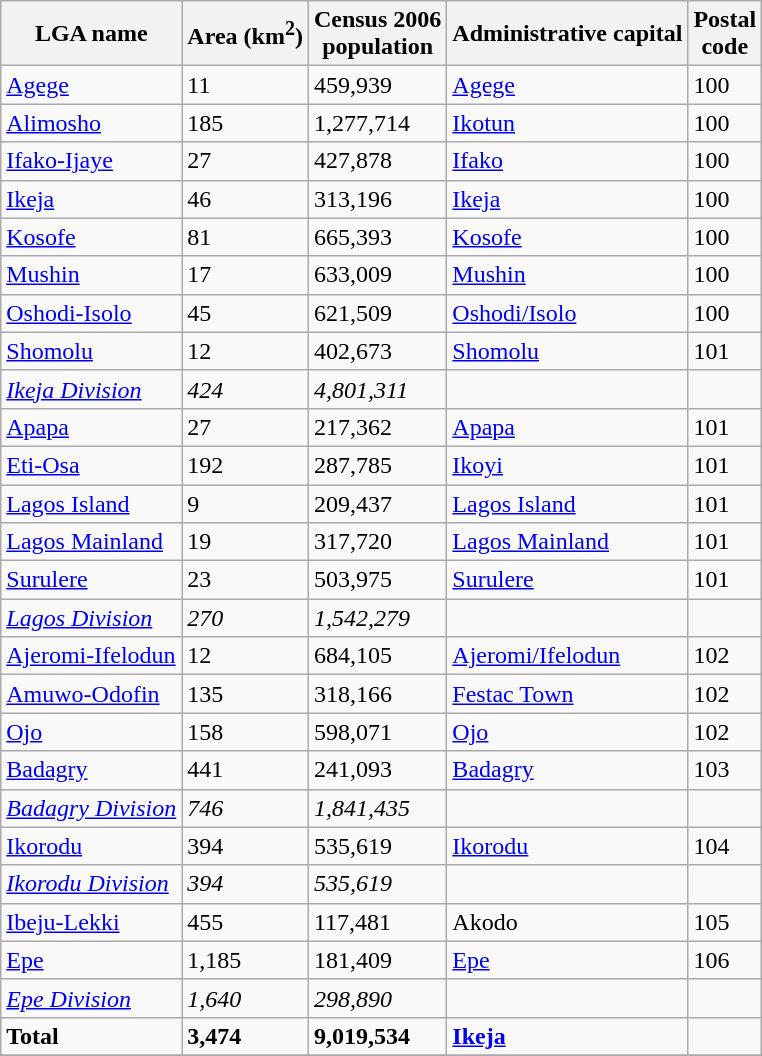<table class="sortable wikitable">
<tr>
<th>LGA name</th>
<th>Area (km<sup>2</sup>)</th>
<th>Census 2006<br> population</th>
<th>Administrative capital</th>
<th>Postal<br>code</th>
</tr>
<tr>
<td><a href='#'>Agege</a></td>
<td>11</td>
<td>459,939</td>
<td><a href='#'>Agege</a></td>
<td>100</td>
</tr>
<tr>
<td><a href='#'>Alimosho</a></td>
<td>185</td>
<td>1,277,714</td>
<td><a href='#'>Ikotun</a></td>
<td>100</td>
</tr>
<tr>
<td><a href='#'>Ifako-Ijaye</a></td>
<td>27</td>
<td>427,878</td>
<td><a href='#'>Ifako</a></td>
<td>100</td>
</tr>
<tr>
<td><a href='#'>Ikeja</a></td>
<td>46</td>
<td>313,196</td>
<td><a href='#'>Ikeja</a></td>
<td>100</td>
</tr>
<tr>
<td><a href='#'>Kosofe</a></td>
<td>81</td>
<td>665,393</td>
<td><a href='#'>Kosofe</a></td>
<td>100</td>
</tr>
<tr>
<td><a href='#'>Mushin</a></td>
<td>17</td>
<td>633,009</td>
<td><a href='#'>Mushin</a></td>
<td>100</td>
</tr>
<tr>
<td><a href='#'>Oshodi-Isolo</a></td>
<td>45</td>
<td>621,509</td>
<td><a href='#'>Oshodi/Isolo</a></td>
<td>100</td>
</tr>
<tr>
<td><a href='#'>Shomolu</a></td>
<td>12</td>
<td>402,673</td>
<td><a href='#'>Shomolu</a></td>
<td>101</td>
</tr>
<tr>
<td><em><a href='#'>Ikeja Division</a></em></td>
<td><em>424</em></td>
<td><em>4,801,311</em></td>
<td></td>
<td></td>
</tr>
<tr>
<td><a href='#'>Apapa</a></td>
<td>27</td>
<td>217,362</td>
<td><a href='#'>Apapa</a></td>
<td>101</td>
</tr>
<tr>
<td><a href='#'>Eti-Osa</a></td>
<td>192</td>
<td>287,785</td>
<td><a href='#'>Ikoyi</a></td>
<td>101</td>
</tr>
<tr>
<td><a href='#'>Lagos Island</a></td>
<td>9</td>
<td>209,437</td>
<td><a href='#'>Lagos Island</a></td>
<td>101</td>
</tr>
<tr>
<td><a href='#'>Lagos Mainland</a></td>
<td>19</td>
<td>317,720</td>
<td><a href='#'>Lagos Mainland</a></td>
<td>101</td>
</tr>
<tr>
<td><a href='#'>Surulere</a></td>
<td>23</td>
<td>503,975</td>
<td><a href='#'>Surulere</a></td>
<td>101</td>
</tr>
<tr>
<td><em><a href='#'>Lagos Division</a></em></td>
<td><em>270</em></td>
<td><em>1,542,279</em></td>
<td></td>
<td></td>
</tr>
<tr>
<td><a href='#'>Ajeromi-Ifelodun</a></td>
<td>12</td>
<td>684,105</td>
<td><a href='#'>Ajeromi/Ifelodun</a></td>
<td>102</td>
</tr>
<tr>
<td><a href='#'>Amuwo-Odofin</a></td>
<td>135</td>
<td>318,166</td>
<td><a href='#'>Festac Town</a></td>
<td>102</td>
</tr>
<tr>
<td><a href='#'>Ojo</a></td>
<td>158</td>
<td>598,071</td>
<td><a href='#'>Ojo</a></td>
<td>102</td>
</tr>
<tr>
<td><a href='#'>Badagry</a></td>
<td>441</td>
<td>241,093</td>
<td><a href='#'>Badagry</a></td>
<td>103</td>
</tr>
<tr>
<td><em><a href='#'>Badagry Division</a></em></td>
<td><em>746</em></td>
<td><em>1,841,435</em></td>
<td></td>
<td></td>
</tr>
<tr>
<td><a href='#'>Ikorodu</a></td>
<td>394</td>
<td>535,619</td>
<td><a href='#'>Ikorodu</a></td>
<td>104</td>
</tr>
<tr>
<td><em><a href='#'>Ikorodu Division</a></em></td>
<td><em>394</em></td>
<td><em>535,619</em></td>
<td></td>
<td></td>
</tr>
<tr>
<td><a href='#'>Ibeju-Lekki</a></td>
<td>455</td>
<td>117,481</td>
<td>Akodo</td>
<td>105</td>
</tr>
<tr>
<td><a href='#'>Epe</a></td>
<td>1,185</td>
<td>181,409</td>
<td><a href='#'>Epe</a></td>
<td>106</td>
</tr>
<tr>
<td><em><a href='#'>Epe Division</a></em></td>
<td><em>1,640</em></td>
<td><em>298,890</em></td>
<td></td>
<td></td>
</tr>
<tr>
<td><strong>Total</strong></td>
<td><strong>3,474</strong></td>
<td><strong>9,019,534</strong></td>
<td><strong><a href='#'>Ikeja</a></strong></td>
<td></td>
</tr>
<tr>
</tr>
</table>
